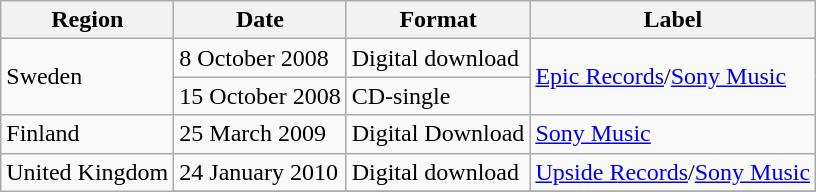<table class="wikitable">
<tr>
<th>Region</th>
<th>Date</th>
<th>Format</th>
<th>Label</th>
</tr>
<tr>
<td rowspan="2">Sweden</td>
<td>8 October 2008</td>
<td>Digital download</td>
<td rowspan="2"><a href='#'>Epic Records</a>/<a href='#'>Sony Music</a></td>
</tr>
<tr>
<td>15 October 2008</td>
<td>CD-single</td>
</tr>
<tr>
<td>Finland</td>
<td>25 March 2009</td>
<td>Digital Download</td>
<td rowspan="1"><a href='#'>Sony Music</a></td>
</tr>
<tr>
<td rowspan="2">United Kingdom</td>
<td>24 January 2010</td>
<td>Digital download</td>
<td rowspan="1"><a href='#'>Upside Records</a>/<a href='#'>Sony Music</a></td>
</tr>
<tr>
</tr>
</table>
